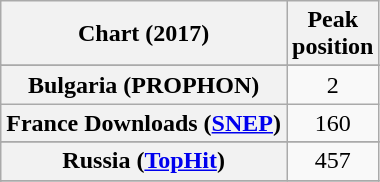<table class="wikitable sortable plainrowheaders" style="text-align:center">
<tr>
<th>Chart (2017)</th>
<th>Peak<br>position</th>
</tr>
<tr>
</tr>
<tr>
</tr>
<tr>
<th scope="row">Bulgaria (PROPHON)</th>
<td>2</td>
</tr>
<tr>
<th scope="row">France Downloads (<a href='#'>SNEP</a>)</th>
<td>160</td>
</tr>
<tr>
</tr>
<tr>
</tr>
<tr>
<th scope="row">Russia (<a href='#'>TopHit</a>)</th>
<td>457</td>
</tr>
<tr>
</tr>
<tr>
</tr>
<tr>
</tr>
<tr>
</tr>
</table>
